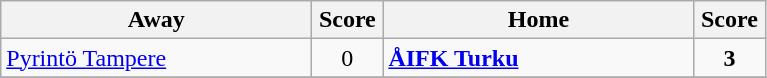<table class="wikitable">
<tr>
<th width="200">Away</th>
<th width="40">Score</th>
<th width="200">Home</th>
<th width="40">Score</th>
</tr>
<tr>
<td><a href='#'>Pyrintö Tampere</a></td>
<td align=center>0</td>
<td><strong><a href='#'>ÅIFK Turku</a></strong></td>
<td align=center><strong>3</strong></td>
</tr>
<tr>
</tr>
</table>
